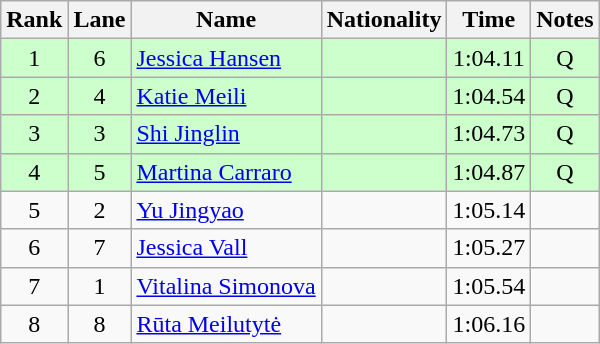<table class="wikitable sortable" style="text-align:center">
<tr>
<th>Rank</th>
<th>Lane</th>
<th>Name</th>
<th>Nationality</th>
<th>Time</th>
<th>Notes</th>
</tr>
<tr bgcolor=ccffcc>
<td>1</td>
<td>6</td>
<td align=left><a href='#'>Jessica Hansen</a></td>
<td align=left></td>
<td>1:04.11</td>
<td>Q</td>
</tr>
<tr bgcolor=ccffcc>
<td>2</td>
<td>4</td>
<td align=left><a href='#'>Katie Meili</a></td>
<td align=left></td>
<td>1:04.54</td>
<td>Q</td>
</tr>
<tr bgcolor=ccffcc>
<td>3</td>
<td>3</td>
<td align=left><a href='#'>Shi Jinglin</a></td>
<td align=left></td>
<td>1:04.73</td>
<td>Q</td>
</tr>
<tr bgcolor=ccffcc>
<td>4</td>
<td>5</td>
<td align=left><a href='#'>Martina Carraro</a></td>
<td align=left></td>
<td>1:04.87</td>
<td>Q</td>
</tr>
<tr>
<td>5</td>
<td>2</td>
<td align=left><a href='#'>Yu Jingyao</a></td>
<td align=left></td>
<td>1:05.14</td>
<td></td>
</tr>
<tr>
<td>6</td>
<td>7</td>
<td align=left><a href='#'>Jessica Vall</a></td>
<td align=left></td>
<td>1:05.27</td>
<td></td>
</tr>
<tr>
<td>7</td>
<td>1</td>
<td align=left><a href='#'>Vitalina Simonova</a></td>
<td align=left></td>
<td>1:05.54</td>
<td></td>
</tr>
<tr>
<td>8</td>
<td>8</td>
<td align=left><a href='#'>Rūta Meilutytė</a></td>
<td align=left></td>
<td>1:06.16</td>
<td></td>
</tr>
</table>
